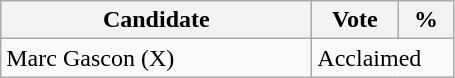<table class="wikitable">
<tr>
<th bgcolor="#DDDDFF" width="200px">Candidate</th>
<th bgcolor="#DDDDFF" width="50px">Vote</th>
<th bgcolor="#DDDDFF" width="30px">%</th>
</tr>
<tr>
<td>Marc Gascon (X)</td>
<td colspan="2">Acclaimed</td>
</tr>
</table>
